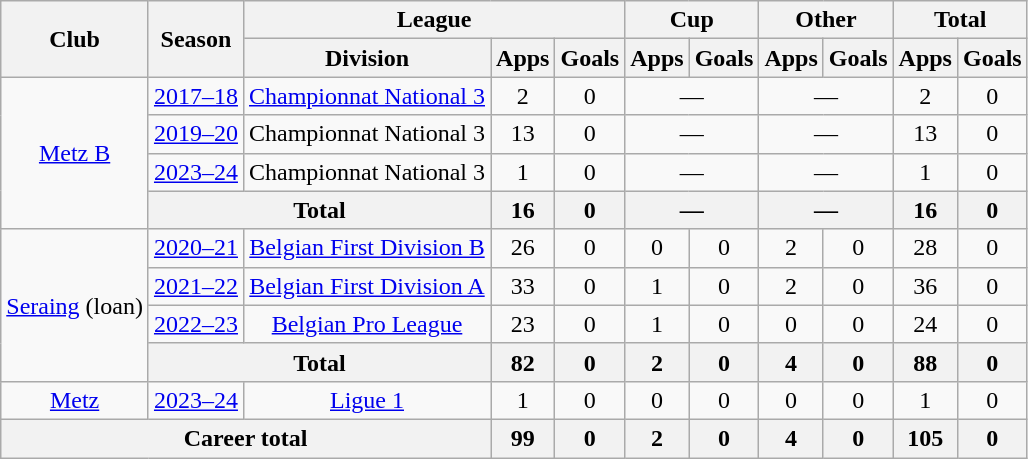<table class="wikitable" style="text-align:center">
<tr>
<th rowspan="2">Club</th>
<th rowspan="2">Season</th>
<th colspan="3">League</th>
<th colspan="2">Cup</th>
<th colspan="2">Other</th>
<th colspan="2">Total</th>
</tr>
<tr>
<th>Division</th>
<th>Apps</th>
<th>Goals</th>
<th>Apps</th>
<th>Goals</th>
<th>Apps</th>
<th>Goals</th>
<th>Apps</th>
<th>Goals</th>
</tr>
<tr>
<td rowspan="4"><a href='#'>Metz B</a></td>
<td><a href='#'>2017–18</a></td>
<td><a href='#'>Championnat National 3</a></td>
<td>2</td>
<td>0</td>
<td colspan="2">—</td>
<td colspan="2">—</td>
<td>2</td>
<td>0</td>
</tr>
<tr>
<td><a href='#'>2019–20</a></td>
<td>Championnat National 3</td>
<td>13</td>
<td>0</td>
<td colspan="2">—</td>
<td colspan="2">—</td>
<td>13</td>
<td>0</td>
</tr>
<tr>
<td><a href='#'>2023–24</a></td>
<td>Championnat National 3</td>
<td>1</td>
<td>0</td>
<td colspan="2">—</td>
<td colspan="2">—</td>
<td>1</td>
<td>0</td>
</tr>
<tr>
<th colspan="2">Total</th>
<th>16</th>
<th>0</th>
<th colspan="2">—</th>
<th colspan="2">—</th>
<th>16</th>
<th>0</th>
</tr>
<tr>
<td rowspan="4"><a href='#'>Seraing</a> (loan)</td>
<td><a href='#'>2020–21</a></td>
<td><a href='#'>Belgian First Division B</a></td>
<td>26</td>
<td>0</td>
<td>0</td>
<td>0</td>
<td>2</td>
<td>0</td>
<td>28</td>
<td>0</td>
</tr>
<tr>
<td><a href='#'>2021–22</a></td>
<td><a href='#'>Belgian First Division A</a></td>
<td>33</td>
<td>0</td>
<td>1</td>
<td>0</td>
<td>2</td>
<td>0</td>
<td>36</td>
<td>0</td>
</tr>
<tr>
<td><a href='#'>2022–23</a></td>
<td><a href='#'>Belgian Pro League</a></td>
<td>23</td>
<td>0</td>
<td>1</td>
<td>0</td>
<td>0</td>
<td>0</td>
<td>24</td>
<td>0</td>
</tr>
<tr>
<th colspan="2">Total</th>
<th>82</th>
<th>0</th>
<th>2</th>
<th>0</th>
<th>4</th>
<th>0</th>
<th>88</th>
<th>0</th>
</tr>
<tr>
<td><a href='#'>Metz</a></td>
<td><a href='#'>2023–24</a></td>
<td><a href='#'>Ligue 1</a></td>
<td>1</td>
<td>0</td>
<td>0</td>
<td>0</td>
<td>0</td>
<td>0</td>
<td>1</td>
<td>0</td>
</tr>
<tr>
<th colspan="3">Career total</th>
<th>99</th>
<th>0</th>
<th>2</th>
<th>0</th>
<th>4</th>
<th>0</th>
<th>105</th>
<th>0</th>
</tr>
</table>
